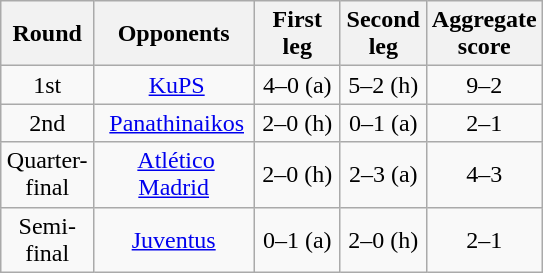<table class="wikitable" style="text-align:center;margin-left:1em;float:right">
<tr>
<th width="25">Round</th>
<th width="100">Opponents</th>
<th width="50">First leg</th>
<th width="50">Second leg</th>
<th width="50">Aggregate score</th>
</tr>
<tr>
<td>1st</td>
<td> <a href='#'>KuPS</a></td>
<td>4–0 (a)</td>
<td>5–2 (h)</td>
<td>9–2</td>
</tr>
<tr>
<td>2nd</td>
<td> <a href='#'>Panathinaikos</a></td>
<td>2–0 (h)</td>
<td>0–1 (a)</td>
<td>2–1</td>
</tr>
<tr>
<td>Quarter-final</td>
<td> <a href='#'>Atlético Madrid</a></td>
<td>2–0 (h)</td>
<td>2–3 (a)</td>
<td>4–3</td>
</tr>
<tr>
<td>Semi-final</td>
<td><a href='#'>Juventus</a></td>
<td>0–1 (a)</td>
<td>2–0 (h)</td>
<td>2–1</td>
</tr>
</table>
